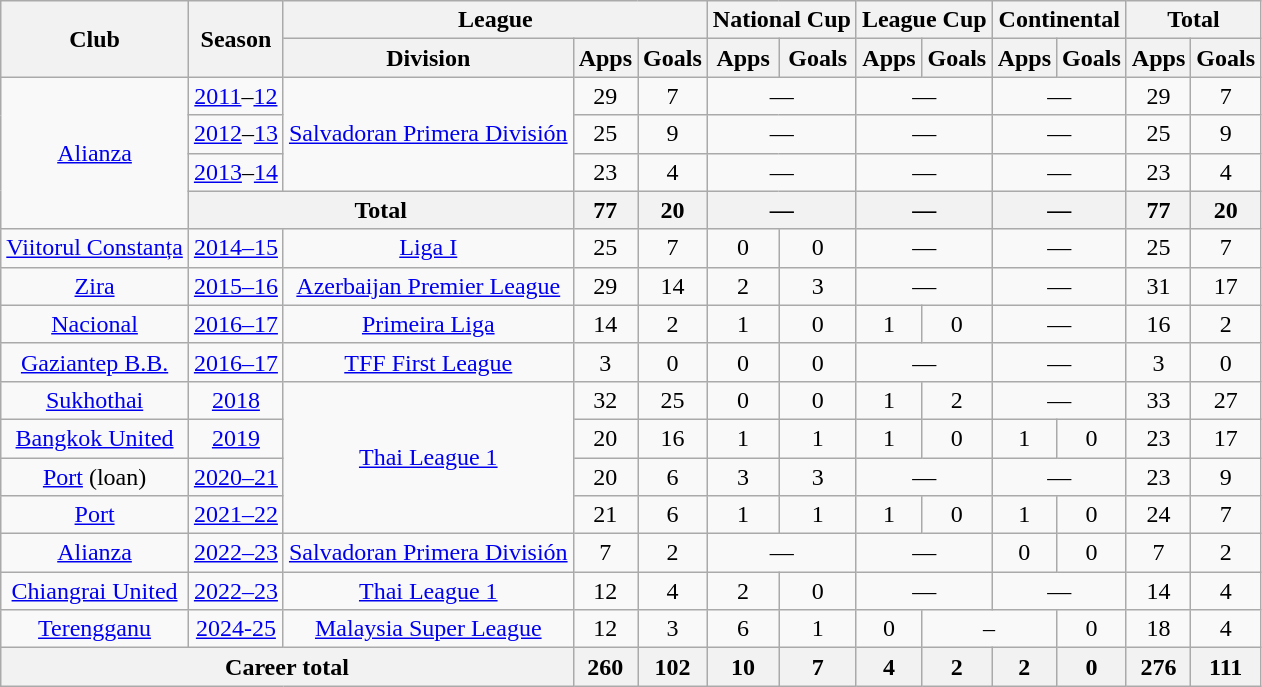<table class="wikitable" style="text-align: center;">
<tr>
<th rowspan="2">Club</th>
<th rowspan="2">Season</th>
<th colspan="3">League</th>
<th colspan="2">National Cup</th>
<th colspan="2">League Cup</th>
<th colspan="2">Continental</th>
<th colspan="2">Total</th>
</tr>
<tr>
<th>Division</th>
<th>Apps</th>
<th>Goals</th>
<th>Apps</th>
<th>Goals</th>
<th>Apps</th>
<th>Goals</th>
<th>Apps</th>
<th>Goals</th>
<th>Apps</th>
<th>Goals</th>
</tr>
<tr>
<td rowspan="4" valign="center"><a href='#'>Alianza</a></td>
<td><a href='#'>2011</a>–<a href='#'>12</a></td>
<td rowspan="3" valign="center"><a href='#'>Salvadoran Primera División</a></td>
<td>29</td>
<td>7</td>
<td colspan="2">—</td>
<td colspan="2">—</td>
<td colspan="2">—</td>
<td>29</td>
<td>7</td>
</tr>
<tr>
<td><a href='#'>2012</a>–<a href='#'>13</a></td>
<td>25</td>
<td>9</td>
<td colspan="2">—</td>
<td colspan="2">—</td>
<td colspan="2">—</td>
<td>25</td>
<td>9</td>
</tr>
<tr>
<td><a href='#'>2013</a>–<a href='#'>14</a></td>
<td>23</td>
<td>4</td>
<td colspan="2">—</td>
<td colspan="2">—</td>
<td colspan="2">—</td>
<td>23</td>
<td>4</td>
</tr>
<tr>
<th colspan="2">Total</th>
<th>77</th>
<th>20</th>
<th colspan="2">—</th>
<th colspan="2">—</th>
<th colspan="2">—</th>
<th>77</th>
<th>20</th>
</tr>
<tr>
<td valign="center"><a href='#'>Viitorul Constanța</a></td>
<td><a href='#'>2014–15</a></td>
<td><a href='#'>Liga I</a></td>
<td>25</td>
<td>7</td>
<td>0</td>
<td>0</td>
<td colspan="2">—</td>
<td colspan="2">—</td>
<td>25</td>
<td>7</td>
</tr>
<tr>
<td valign="center"><a href='#'>Zira</a></td>
<td><a href='#'>2015–16</a></td>
<td><a href='#'>Azerbaijan Premier League</a></td>
<td>29</td>
<td>14</td>
<td>2</td>
<td>3</td>
<td colspan="2">—</td>
<td colspan="2">—</td>
<td>31</td>
<td>17</td>
</tr>
<tr>
<td valign="center"><a href='#'>Nacional</a></td>
<td><a href='#'>2016–17</a></td>
<td><a href='#'>Primeira Liga</a></td>
<td>14</td>
<td>2</td>
<td>1</td>
<td>0</td>
<td>1</td>
<td>0</td>
<td colspan="2">—</td>
<td>16</td>
<td>2</td>
</tr>
<tr>
<td valign="center"><a href='#'>Gaziantep B.B.</a></td>
<td><a href='#'>2016–17</a></td>
<td><a href='#'>TFF First League</a></td>
<td>3</td>
<td>0</td>
<td>0</td>
<td>0</td>
<td colspan="2">—</td>
<td colspan="2">—</td>
<td>3</td>
<td>0</td>
</tr>
<tr>
<td valign="center"><a href='#'>Sukhothai</a></td>
<td><a href='#'>2018</a></td>
<td rowspan="4" valign="center"><a href='#'>Thai League 1</a></td>
<td>32</td>
<td>25</td>
<td>0</td>
<td>0</td>
<td>1</td>
<td>2</td>
<td colspan="2">—</td>
<td>33</td>
<td>27</td>
</tr>
<tr>
<td><a href='#'>Bangkok United</a></td>
<td><a href='#'>2019</a></td>
<td>20</td>
<td>16</td>
<td>1</td>
<td>1</td>
<td>1</td>
<td>0</td>
<td>1</td>
<td>0</td>
<td>23</td>
<td>17</td>
</tr>
<tr>
<td><a href='#'>Port</a> (loan)</td>
<td><a href='#'>2020–21</a></td>
<td>20</td>
<td>6</td>
<td>3</td>
<td>3</td>
<td colspan="2">—</td>
<td colspan="2">—</td>
<td>23</td>
<td>9</td>
</tr>
<tr>
<td><a href='#'>Port</a></td>
<td><a href='#'>2021–22</a></td>
<td>21</td>
<td>6</td>
<td>1</td>
<td>1</td>
<td>1</td>
<td>0</td>
<td>1</td>
<td>0</td>
<td>24</td>
<td>7</td>
</tr>
<tr>
<td><a href='#'>Alianza</a></td>
<td><a href='#'>2022–23</a></td>
<td><a href='#'>Salvadoran Primera División</a></td>
<td>7</td>
<td>2</td>
<td colspan="2">—</td>
<td colspan="2">—</td>
<td>0</td>
<td>0</td>
<td>7</td>
<td>2</td>
</tr>
<tr>
<td><a href='#'>Chiangrai United</a></td>
<td><a href='#'>2022–23</a></td>
<td><a href='#'>Thai League 1</a></td>
<td>12</td>
<td>4</td>
<td>2</td>
<td>0</td>
<td colspan="2">—</td>
<td colspan="2">—</td>
<td>14</td>
<td>4</td>
</tr>
<tr>
<td><a href='#'>Terengganu</a></td>
<td><a href='#'>2024-25</a></td>
<td><a href='#'>Malaysia Super League</a></td>
<td>12</td>
<td>3</td>
<td>6</td>
<td>1</td>
<td>0</td>
<td colspan=2>–</td>
<td>0</td>
<td>18</td>
<td>4</td>
</tr>
<tr>
<th colspan="3">Career total</th>
<th>260</th>
<th>102</th>
<th>10</th>
<th>7</th>
<th>4</th>
<th>2</th>
<th>2</th>
<th>0</th>
<th>276</th>
<th>111</th>
</tr>
</table>
